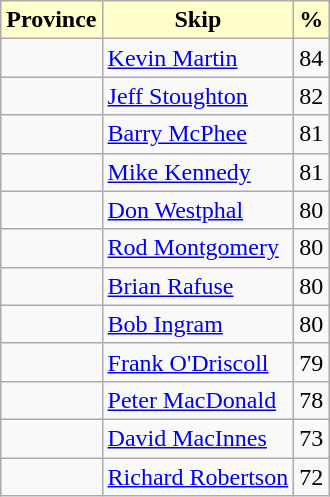<table class="wikitable">
<tr>
<th style="background: #ffffcc;">Province</th>
<th style="background: #ffffcc;">Skip</th>
<th style="background: #ffffcc;">%</th>
</tr>
<tr>
<td></td>
<td><a href='#'>Kevin Martin</a></td>
<td>84</td>
</tr>
<tr>
<td></td>
<td><a href='#'>Jeff Stoughton</a></td>
<td>82</td>
</tr>
<tr>
<td></td>
<td><a href='#'>Barry McPhee</a></td>
<td>81</td>
</tr>
<tr>
<td></td>
<td><a href='#'>Mike Kennedy</a></td>
<td>81</td>
</tr>
<tr>
<td></td>
<td><a href='#'>Don Westphal</a></td>
<td>80</td>
</tr>
<tr>
<td></td>
<td><a href='#'>Rod Montgomery</a></td>
<td>80</td>
</tr>
<tr>
<td></td>
<td><a href='#'>Brian Rafuse</a></td>
<td>80</td>
</tr>
<tr>
<td></td>
<td><a href='#'>Bob Ingram</a></td>
<td>80</td>
</tr>
<tr>
<td></td>
<td><a href='#'>Frank O'Driscoll</a></td>
<td>79</td>
</tr>
<tr>
<td></td>
<td><a href='#'>Peter MacDonald</a></td>
<td>78</td>
</tr>
<tr>
<td></td>
<td><a href='#'>David MacInnes</a></td>
<td>73</td>
</tr>
<tr>
<td></td>
<td><a href='#'>Richard Robertson</a></td>
<td>72</td>
</tr>
</table>
